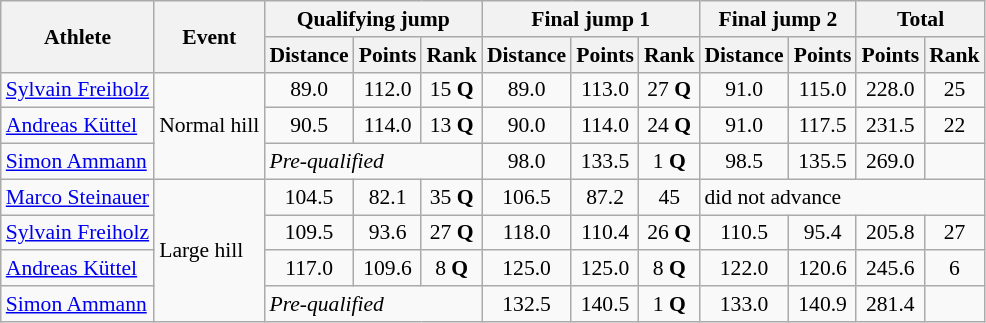<table class="wikitable" style="font-size:90%">
<tr>
<th rowspan="2">Athlete</th>
<th rowspan="2">Event</th>
<th colspan="3">Qualifying jump</th>
<th colspan="3">Final jump 1</th>
<th colspan="2">Final jump 2</th>
<th colspan="2">Total</th>
</tr>
<tr>
<th>Distance</th>
<th>Points</th>
<th>Rank</th>
<th>Distance</th>
<th>Points</th>
<th>Rank</th>
<th>Distance</th>
<th>Points</th>
<th>Points</th>
<th>Rank</th>
</tr>
<tr>
<td><a href='#'>Sylvain Freiholz</a></td>
<td rowspan="3">Normal hill</td>
<td align="center">89.0</td>
<td align="center">112.0</td>
<td align="center">15 <strong>Q</strong></td>
<td align="center">89.0</td>
<td align="center">113.0</td>
<td align="center">27 <strong>Q</strong></td>
<td align="center">91.0</td>
<td align="center">115.0</td>
<td align="center">228.0</td>
<td align="center">25</td>
</tr>
<tr>
<td><a href='#'>Andreas Küttel</a></td>
<td align="center">90.5</td>
<td align="center">114.0</td>
<td align="center">13 <strong>Q</strong></td>
<td align="center">90.0</td>
<td align="center">114.0</td>
<td align="center">24 <strong>Q</strong></td>
<td align="center">91.0</td>
<td align="center">117.5</td>
<td align="center">231.5</td>
<td align="center">22</td>
</tr>
<tr>
<td><a href='#'>Simon Ammann</a></td>
<td colspan="3"><em>Pre-qualified</em></td>
<td align="center">98.0</td>
<td align="center">133.5</td>
<td align="center">1 <strong>Q</strong></td>
<td align="center">98.5</td>
<td align="center">135.5</td>
<td align="center">269.0</td>
<td align="center"></td>
</tr>
<tr>
<td><a href='#'>Marco Steinauer</a></td>
<td rowspan="4">Large hill</td>
<td align="center">104.5</td>
<td align="center">82.1</td>
<td align="center">35 <strong>Q</strong></td>
<td align="center">106.5</td>
<td align="center">87.2</td>
<td align="center">45</td>
<td colspan="4">did not advance</td>
</tr>
<tr>
<td><a href='#'>Sylvain Freiholz</a></td>
<td align="center">109.5</td>
<td align="center">93.6</td>
<td align="center">27 <strong>Q</strong></td>
<td align="center">118.0</td>
<td align="center">110.4</td>
<td align="center">26 <strong>Q</strong></td>
<td align="center">110.5</td>
<td align="center">95.4</td>
<td align="center">205.8</td>
<td align="center">27</td>
</tr>
<tr>
<td><a href='#'>Andreas Küttel</a></td>
<td align="center">117.0</td>
<td align="center">109.6</td>
<td align="center">8 <strong>Q</strong></td>
<td align="center">125.0</td>
<td align="center">125.0</td>
<td align="center">8 <strong>Q</strong></td>
<td align="center">122.0</td>
<td align="center">120.6</td>
<td align="center">245.6</td>
<td align="center">6</td>
</tr>
<tr>
<td><a href='#'>Simon Ammann</a></td>
<td colspan="3"><em>Pre-qualified</em></td>
<td align="center">132.5</td>
<td align="center">140.5</td>
<td align="center">1 <strong>Q</strong></td>
<td align="center">133.0</td>
<td align="center">140.9</td>
<td align="center">281.4</td>
<td align="center"></td>
</tr>
</table>
